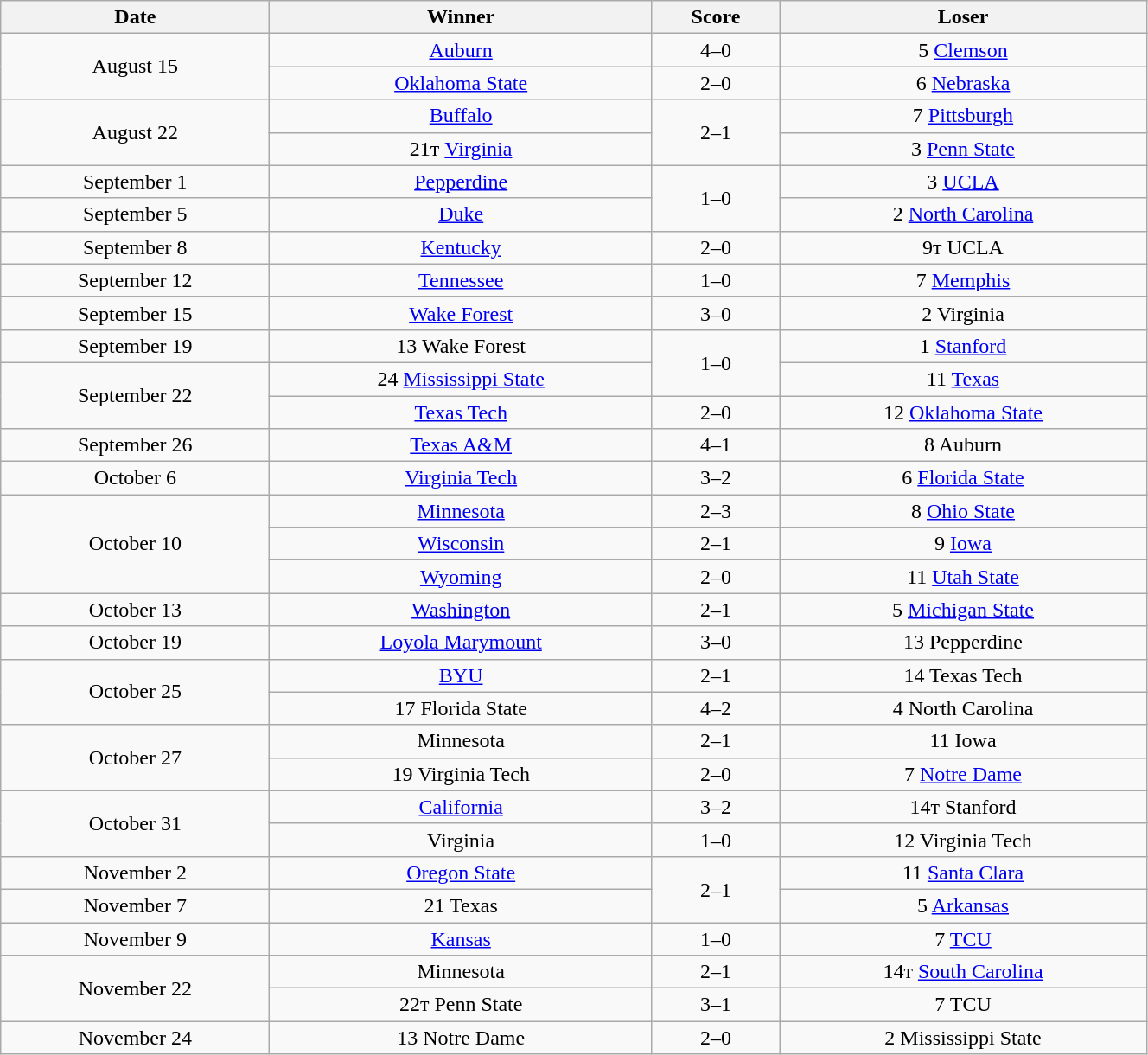<table class="wikitable" style="text-align:center; font-size:100%; width:70%">
<tr>
<th>Date</th>
<th>Winner</th>
<th>Score</th>
<th>Loser</th>
</tr>
<tr>
<td rowspan=2>August 15</td>
<td><a href='#'>Auburn</a></td>
<td>4–0</td>
<td> 5 <a href='#'>Clemson</a></td>
</tr>
<tr>
<td><a href='#'>Oklahoma State</a></td>
<td>2–0</td>
<td> 6 <a href='#'>Nebraska</a></td>
</tr>
<tr>
<td rowspan=2>August 22</td>
<td><a href='#'>Buffalo</a></td>
<td rowspan=2>2–1</td>
<td> 7 <a href='#'>Pittsburgh</a></td>
</tr>
<tr>
<td> 21т <a href='#'>Virginia</a></td>
<td> 3 <a href='#'>Penn State</a></td>
</tr>
<tr>
<td>September 1</td>
<td><a href='#'>Pepperdine</a></td>
<td rowspan=2>1–0</td>
<td> 3 <a href='#'>UCLA</a></td>
</tr>
<tr>
<td>September 5</td>
<td><a href='#'>Duke</a></td>
<td> 2 <a href='#'>North Carolina</a></td>
</tr>
<tr>
<td>September 8</td>
<td><a href='#'>Kentucky</a></td>
<td>2–0</td>
<td> 9т UCLA</td>
</tr>
<tr>
<td>September 12</td>
<td><a href='#'>Tennessee</a></td>
<td>1–0</td>
<td> 7 <a href='#'>Memphis</a></td>
</tr>
<tr>
<td>September 15</td>
<td><a href='#'>Wake Forest</a></td>
<td>3–0</td>
<td> 2 Virginia</td>
</tr>
<tr>
<td>September 19</td>
<td> 13 Wake Forest</td>
<td rowspan=2>1–0</td>
<td> 1 <a href='#'>Stanford</a></td>
</tr>
<tr>
<td rowspan=2>September 22</td>
<td> 24 <a href='#'>Mississippi State</a></td>
<td> 11 <a href='#'>Texas</a></td>
</tr>
<tr>
<td><a href='#'>Texas Tech</a></td>
<td>2–0</td>
<td> 12 <a href='#'>Oklahoma State</a></td>
</tr>
<tr>
<td>September 26</td>
<td><a href='#'>Texas A&M</a></td>
<td>4–1</td>
<td> 8 Auburn</td>
</tr>
<tr>
<td>October 6</td>
<td><a href='#'>Virginia Tech</a></td>
<td>3–2</td>
<td> 6 <a href='#'>Florida State</a></td>
</tr>
<tr>
<td rowspan=3>October 10</td>
<td><a href='#'>Minnesota</a></td>
<td>2–3</td>
<td> 8 <a href='#'>Ohio State</a></td>
</tr>
<tr>
<td><a href='#'>Wisconsin</a></td>
<td>2–1</td>
<td> 9 <a href='#'>Iowa</a></td>
</tr>
<tr>
<td><a href='#'>Wyoming</a></td>
<td>2–0</td>
<td> 11 <a href='#'>Utah State</a></td>
</tr>
<tr>
<td>October 13</td>
<td><a href='#'>Washington</a></td>
<td>2–1</td>
<td> 5 <a href='#'>Michigan State</a></td>
</tr>
<tr>
<td>October 19</td>
<td><a href='#'>Loyola Marymount</a></td>
<td>3–0</td>
<td> 13 Pepperdine</td>
</tr>
<tr>
<td rowspan=2>October 25</td>
<td><a href='#'>BYU</a></td>
<td>2–1</td>
<td> 14 Texas Tech</td>
</tr>
<tr>
<td> 17 Florida State</td>
<td>4–2</td>
<td> 4 North Carolina</td>
</tr>
<tr>
<td rowspan=2>October 27</td>
<td>Minnesota</td>
<td>2–1</td>
<td> 11 Iowa</td>
</tr>
<tr>
<td> 19 Virginia Tech</td>
<td>2–0</td>
<td> 7 <a href='#'>Notre Dame</a></td>
</tr>
<tr>
<td rowspan=2>October 31</td>
<td><a href='#'>California</a></td>
<td>3–2</td>
<td> 14т Stanford</td>
</tr>
<tr>
<td>Virginia</td>
<td>1–0</td>
<td> 12 Virginia Tech</td>
</tr>
<tr>
<td>November 2</td>
<td><a href='#'>Oregon State</a></td>
<td rowspan=2>2–1</td>
<td> 11 <a href='#'>Santa Clara</a></td>
</tr>
<tr>
<td>November 7</td>
<td> 21 Texas</td>
<td> 5 <a href='#'>Arkansas</a></td>
</tr>
<tr>
<td>November 9</td>
<td><a href='#'>Kansas</a></td>
<td>1–0</td>
<td> 7 <a href='#'>TCU</a></td>
</tr>
<tr>
<td rowspan=2>November 22</td>
<td>Minnesota</td>
<td>2–1</td>
<td> 14т <a href='#'>South Carolina</a></td>
</tr>
<tr>
<td> 22т Penn State</td>
<td>3–1</td>
<td> 7 TCU</td>
</tr>
<tr>
<td>November 24</td>
<td> 13 Notre Dame</td>
<td>2–0</td>
<td> 2 Mississippi State</td>
</tr>
</table>
